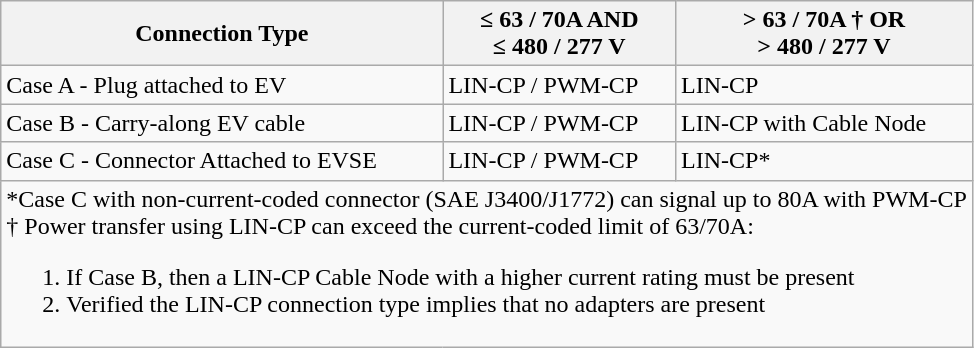<table class="wikitable">
<tr>
<th>Connection Type</th>
<th>≤ 63 / 70A AND<br>≤ 480 / 277 V</th>
<th>> 63 / 70A † OR<br>> 480 / 277 V</th>
</tr>
<tr>
<td>Case A - Plug attached to EV</td>
<td>LIN-CP / PWM-CP</td>
<td>LIN-CP</td>
</tr>
<tr>
<td>Case B - Carry-along EV cable</td>
<td>LIN-CP / PWM-CP</td>
<td>LIN-CP with Cable Node</td>
</tr>
<tr>
<td>Case C - Connector Attached to EVSE</td>
<td>LIN-CP / PWM-CP</td>
<td>LIN-CP*</td>
</tr>
<tr>
<td colspan="3">*Case C with non-current-coded connector (SAE J3400/J1772) can signal up to 80A with PWM-CP<br>† Power transfer using LIN-CP can exceed the current-coded limit of 63/70A:<ol><li>If Case B, then a LIN-CP Cable Node with a higher current rating must be present</li><li>Verified the LIN-CP connection type implies that no adapters are present</li></ol></td>
</tr>
</table>
